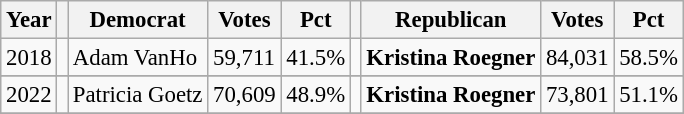<table class="wikitable" style="font-size:95%">
<tr>
<th>Year</th>
<th></th>
<th>Democrat</th>
<th>Votes</th>
<th>Pct</th>
<th></th>
<th>Republican</th>
<th>Votes</th>
<th>Pct</th>
</tr>
<tr>
<td>2018</td>
<td></td>
<td>Adam VanHo</td>
<td>59,711</td>
<td>41.5%</td>
<td></td>
<td><strong>Kristina Roegner</strong></td>
<td>84,031</td>
<td>58.5%</td>
</tr>
<tr>
</tr>
<tr>
<td>2022</td>
<td></td>
<td>Patricia Goetz</td>
<td>70,609</td>
<td>48.9%</td>
<td></td>
<td><strong>Kristina Roegner</strong></td>
<td>73,801</td>
<td>51.1%</td>
</tr>
<tr>
</tr>
</table>
